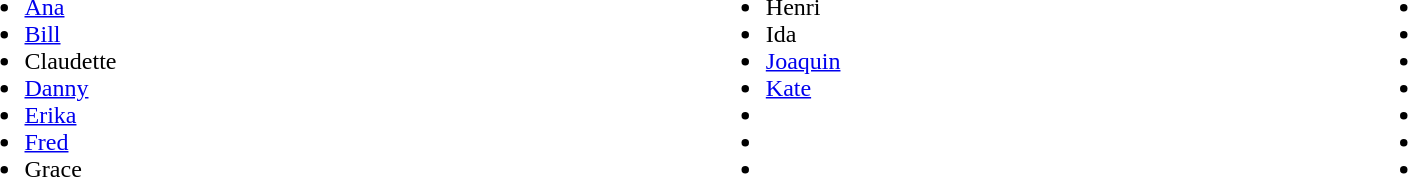<table style="width:90%;">
<tr>
<td><br><ul><li><a href='#'>Ana</a></li><li><a href='#'>Bill</a></li><li>Claudette</li><li><a href='#'>Danny</a></li><li><a href='#'>Erika</a></li><li><a href='#'>Fred</a></li><li>Grace</li></ul></td>
<td><br><ul><li>Henri</li><li>Ida</li><li><a href='#'>Joaquin</a></li><li><a href='#'>Kate</a></li><li></li><li></li><li></li></ul></td>
<td><br><ul><li></li><li></li><li></li><li></li><li></li><li></li><li></li></ul></td>
</tr>
</table>
